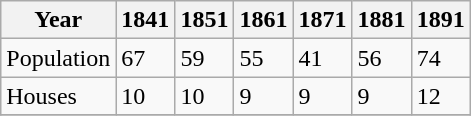<table class="wikitable">
<tr>
<th>Year</th>
<th>1841</th>
<th>1851</th>
<th>1861</th>
<th>1871</th>
<th>1881</th>
<th>1891</th>
</tr>
<tr>
<td>Population</td>
<td>67</td>
<td>59</td>
<td>55</td>
<td>41</td>
<td>56</td>
<td>74</td>
</tr>
<tr>
<td>Houses</td>
<td>10</td>
<td>10</td>
<td>9</td>
<td>9</td>
<td>9</td>
<td>12</td>
</tr>
<tr>
</tr>
</table>
